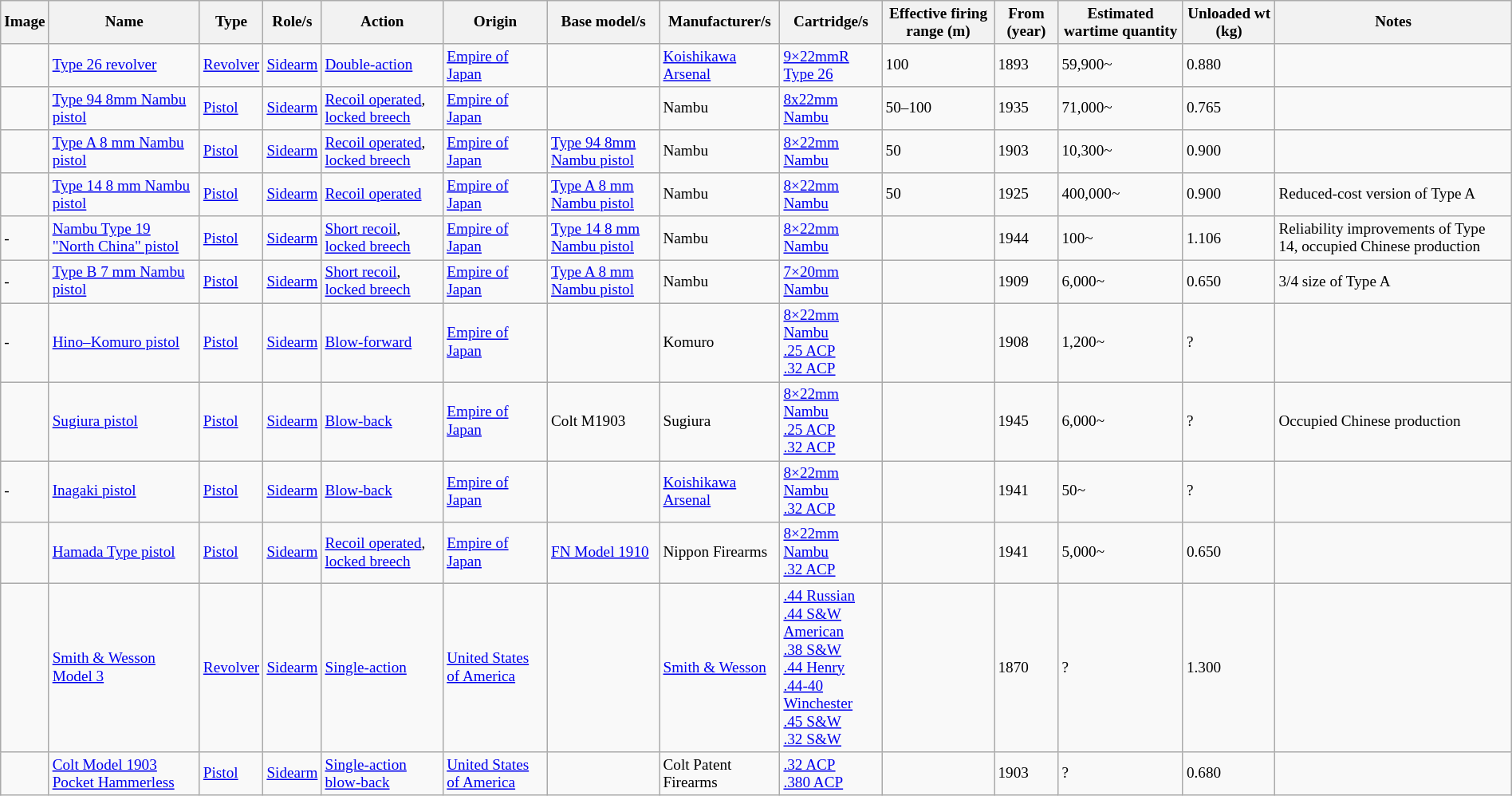<table class="wikitable sortable" style="margin:left; width:100%; font-size:80%; border-collapse:collapse;">
<tr>
<th>Image</th>
<th>Name</th>
<th>Type</th>
<th>Role/s</th>
<th>Action</th>
<th>Origin</th>
<th>Base model/s</th>
<th>Manufacturer/s</th>
<th>Cartridge/s</th>
<th>Effective firing range (m)</th>
<th>From (year)</th>
<th>Estimated wartime quantity</th>
<th>Unloaded wt (kg)</th>
<th>Notes</th>
</tr>
<tr>
<td></td>
<td><a href='#'>Type 26 revolver</a></td>
<td><a href='#'>Revolver</a></td>
<td><a href='#'>Sidearm</a></td>
<td><a href='#'>Double-action</a></td>
<td> <a href='#'>Empire of Japan</a></td>
<td></td>
<td><a href='#'>Koishikawa Arsenal</a></td>
<td><a href='#'>9×22mmR Type 26</a></td>
<td>100</td>
<td>1893 </td>
<td>59,900~ </td>
<td>0.880 </td>
<td></td>
</tr>
<tr>
<td></td>
<td><a href='#'>Type 94 8mm Nambu pistol</a></td>
<td><a href='#'>Pistol</a></td>
<td><a href='#'>Sidearm</a></td>
<td><a href='#'>Recoil operated</a>, <a href='#'>locked breech</a></td>
<td> <a href='#'>Empire of Japan</a></td>
<td></td>
<td>Nambu</td>
<td><a href='#'>8x22mm Nambu</a></td>
<td>50–100 </td>
<td>1935 </td>
<td>71,000~ </td>
<td>0.765 </td>
<td></td>
</tr>
<tr>
<td></td>
<td><a href='#'>Type A 8 mm Nambu pistol</a></td>
<td><a href='#'>Pistol</a></td>
<td><a href='#'>Sidearm</a></td>
<td><a href='#'>Recoil operated</a>, <a href='#'>locked breech</a></td>
<td> <a href='#'>Empire of Japan</a></td>
<td><a href='#'>Type 94 8mm Nambu pistol</a></td>
<td>Nambu</td>
<td><a href='#'>8×22mm Nambu</a></td>
<td>50</td>
<td>1903 </td>
<td>10,300~</td>
<td>0.900</td>
<td></td>
</tr>
<tr>
<td></td>
<td><a href='#'>Type 14 8 mm Nambu pistol</a></td>
<td><a href='#'>Pistol</a></td>
<td><a href='#'>Sidearm</a></td>
<td><a href='#'>Recoil operated</a></td>
<td> <a href='#'>Empire of Japan</a></td>
<td><a href='#'>Type A 8 mm Nambu pistol</a></td>
<td>Nambu</td>
<td><a href='#'>8×22mm Nambu</a></td>
<td>50 </td>
<td>1925 </td>
<td>400,000~ </td>
<td>0.900</td>
<td>Reduced-cost version of Type A</td>
</tr>
<tr>
<td>-</td>
<td><a href='#'>Nambu Type 19 "North China" pistol</a></td>
<td><a href='#'>Pistol</a></td>
<td><a href='#'>Sidearm</a></td>
<td><a href='#'>Short recoil</a>, <a href='#'>locked breech</a></td>
<td> <a href='#'>Empire of Japan</a></td>
<td><a href='#'>Type 14 8 mm Nambu pistol</a></td>
<td>Nambu</td>
<td><a href='#'>8×22mm Nambu</a></td>
<td></td>
<td>1944 </td>
<td>100~</td>
<td>1.106</td>
<td>Reliability improvements of Type 14, occupied Chinese production</td>
</tr>
<tr>
<td>-</td>
<td><a href='#'>Type B 7 mm Nambu pistol</a></td>
<td><a href='#'>Pistol</a></td>
<td><a href='#'>Sidearm</a></td>
<td><a href='#'>Short recoil</a>, <a href='#'>locked breech</a></td>
<td> <a href='#'>Empire of Japan</a></td>
<td><a href='#'>Type A 8 mm Nambu pistol</a></td>
<td>Nambu</td>
<td><a href='#'>7×20mm Nambu</a></td>
<td></td>
<td>1909 </td>
<td>6,000~ </td>
<td>0.650</td>
<td>3/4 size of Type A</td>
</tr>
<tr>
<td>-</td>
<td><a href='#'>Hino–Komuro pistol</a></td>
<td><a href='#'>Pistol</a></td>
<td><a href='#'>Sidearm</a></td>
<td><a href='#'>Blow-forward</a></td>
<td> <a href='#'>Empire of Japan</a></td>
<td></td>
<td>Komuro</td>
<td><a href='#'>8×22mm Nambu</a><br><a href='#'>.25 ACP</a><br><a href='#'>.32 ACP</a></td>
<td></td>
<td>1908</td>
<td>1,200~</td>
<td>?</td>
<td></td>
</tr>
<tr>
<td></td>
<td><a href='#'>Sugiura pistol</a></td>
<td><a href='#'>Pistol</a></td>
<td><a href='#'>Sidearm</a></td>
<td><a href='#'>Blow-back</a></td>
<td> <a href='#'>Empire of Japan</a></td>
<td>Colt M1903</td>
<td>Sugiura</td>
<td><a href='#'>8×22mm Nambu</a><br><a href='#'>.25 ACP</a><br><a href='#'>.32 ACP</a></td>
<td></td>
<td>1945</td>
<td>6,000~</td>
<td>?</td>
<td>Occupied Chinese production</td>
</tr>
<tr>
<td>-</td>
<td><a href='#'>Inagaki pistol</a></td>
<td><a href='#'>Pistol</a></td>
<td><a href='#'>Sidearm</a></td>
<td><a href='#'>Blow-back</a></td>
<td> <a href='#'>Empire of Japan</a></td>
<td></td>
<td><a href='#'>Koishikawa Arsenal</a></td>
<td><a href='#'>8×22mm Nambu</a><br><a href='#'>.32 ACP</a></td>
<td></td>
<td>1941</td>
<td>50~</td>
<td>?</td>
<td></td>
</tr>
<tr>
<td></td>
<td><a href='#'>Hamada Type pistol</a></td>
<td><a href='#'>Pistol</a></td>
<td><a href='#'>Sidearm</a></td>
<td><a href='#'>Recoil operated</a>, <a href='#'>locked breech</a></td>
<td> <a href='#'>Empire of Japan</a></td>
<td><a href='#'>FN Model 1910</a></td>
<td>Nippon Firearms</td>
<td><a href='#'>8×22mm Nambu</a><br><a href='#'>.32 ACP</a></td>
<td></td>
<td>1941</td>
<td>5,000~</td>
<td>0.650</td>
<td></td>
</tr>
<tr>
<td></td>
<td><a href='#'>Smith & Wesson Model 3</a></td>
<td><a href='#'>Revolver</a></td>
<td><a href='#'>Sidearm</a></td>
<td><a href='#'>Single-action</a></td>
<td> <a href='#'>United States of America</a></td>
<td></td>
<td><a href='#'>Smith & Wesson</a></td>
<td><a href='#'>.44 Russian</a><br><a href='#'>.44 S&W American</a><br><a href='#'>.38 S&W</a><br><a href='#'>.44 Henry</a><br><a href='#'>.44-40 Winchester</a><br><a href='#'>.45 S&W</a><br><a href='#'>.32 S&W</a></td>
<td></td>
<td>1870</td>
<td>?</td>
<td>1.300</td>
<td></td>
</tr>
<tr>
<td></td>
<td><a href='#'>Colt Model 1903 Pocket Hammerless</a></td>
<td><a href='#'>Pistol</a></td>
<td><a href='#'>Sidearm</a></td>
<td><a href='#'>Single-action</a> <a href='#'>blow-back</a></td>
<td> <a href='#'>United States of America</a></td>
<td></td>
<td>Colt Patent Firearms</td>
<td><a href='#'>.32 ACP</a><br><a href='#'>.380 ACP</a></td>
<td></td>
<td>1903</td>
<td>?</td>
<td>0.680</td>
<td></td>
</tr>
</table>
